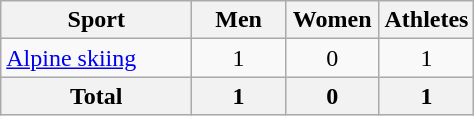<table class="wikitable sortable" style="text-align:center;">
<tr>
<th width=120>Sport</th>
<th width=55>Men</th>
<th width=55>Women</th>
<th width="55">Athletes</th>
</tr>
<tr>
<td align=left><a href='#'>Alpine skiing</a></td>
<td>1</td>
<td>0</td>
<td>1</td>
</tr>
<tr>
<th>Total</th>
<th>1</th>
<th>0</th>
<th>1</th>
</tr>
</table>
